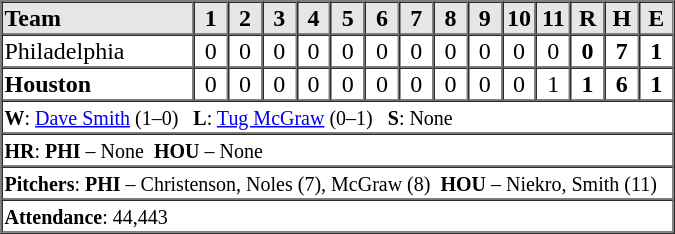<table border=1 cellspacing=0 width=450 style="margin-left:3em;">
<tr style="text-align:center; background-color:#e6e6e6;">
<th align=left width=28%>Team</th>
<th width=5%>1</th>
<th width=5%>2</th>
<th width=5%>3</th>
<th width=5%>4</th>
<th width=5%>5</th>
<th width=5%>6</th>
<th width=5%>7</th>
<th width=5%>8</th>
<th width=5%>9</th>
<th width=5%>10</th>
<th width=5%>11</th>
<th width=5%>R</th>
<th width=5%>H</th>
<th width=5%>E</th>
</tr>
<tr style="text-align:center;">
<td align=left>Philadelphia</td>
<td>0</td>
<td>0</td>
<td>0</td>
<td>0</td>
<td>0</td>
<td>0</td>
<td>0</td>
<td>0</td>
<td>0</td>
<td>0</td>
<td>0</td>
<td><strong>0</strong></td>
<td><strong>7</strong></td>
<td><strong>1</strong></td>
</tr>
<tr style="text-align:center;">
<td align=left><strong>Houston</strong></td>
<td>0</td>
<td>0</td>
<td>0</td>
<td>0</td>
<td>0</td>
<td>0</td>
<td>0</td>
<td>0</td>
<td>0</td>
<td>0</td>
<td>1</td>
<td><strong>1</strong></td>
<td><strong>6</strong></td>
<td><strong>1</strong></td>
</tr>
<tr style="text-align:left;">
<td colspan=15><small><strong>W</strong>: <a href='#'>Dave Smith</a> (1–0)   <strong>L</strong>: <a href='#'>Tug McGraw</a> (0–1)   <strong>S</strong>: None</small></td>
</tr>
<tr style="text-align:left;">
<td colspan=15><small><strong>HR</strong>: <strong>PHI</strong> – None  <strong>HOU</strong> – None</small></td>
</tr>
<tr style="text-align:left;">
<td colspan=15><small><strong>Pitchers</strong>: <strong>PHI</strong> – Christenson, Noles (7), McGraw (8)  <strong>HOU</strong> – Niekro, Smith (11)</small></td>
</tr>
<tr style="text-align:left;">
<td colspan=15><small><strong>Attendance</strong>: 44,443</small></td>
</tr>
</table>
